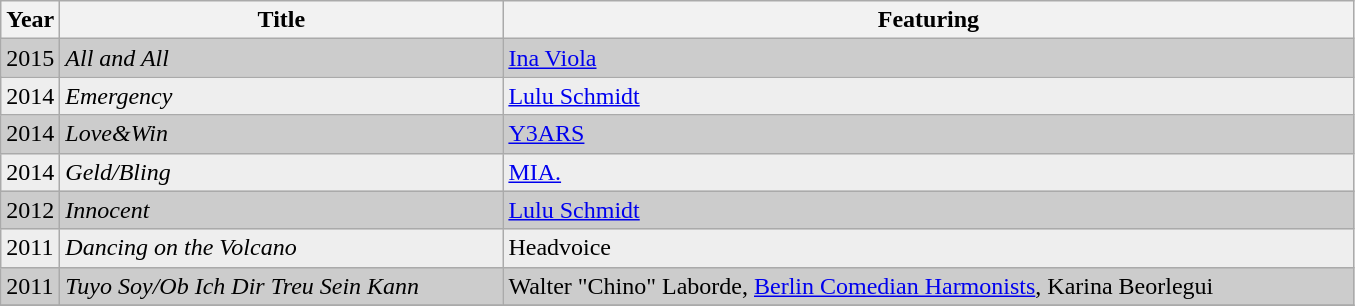<table class="wikitable">
<tr>
<th style="width:2em">Year</th>
<th style="width:18em">Title</th>
<th style="width:35em">Featuring</th>
</tr>
<tr bgcolor="#cccccc">
<td>2015</td>
<td><em>All and All</em></td>
<td><a href='#'>Ina Viola</a></td>
</tr>
<tr bgcolor="#eeeeee">
<td>2014</td>
<td><em>Emergency</em></td>
<td><a href='#'>Lulu Schmidt</a></td>
</tr>
<tr bgcolor="#cccccc">
<td>2014</td>
<td><em>Love&Win</em></td>
<td><a href='#'>Y3ARS</a></td>
</tr>
<tr bgcolor="#eeeeee">
<td>2014</td>
<td><em>Geld/Bling</em></td>
<td><a href='#'>MIA.</a></td>
</tr>
<tr bgcolor="#cccccc">
<td>2012</td>
<td><em>Innocent</em></td>
<td><a href='#'>Lulu Schmidt</a></td>
</tr>
<tr bgcolor="#eeeeee">
<td>2011</td>
<td><em>Dancing on the Volcano</em></td>
<td>Headvoice</td>
</tr>
<tr bgcolor="#cccccc">
<td>2011</td>
<td><em>Tuyo Soy/Ob Ich Dir Treu Sein Kann</em></td>
<td>Walter "Chino" Laborde, <a href='#'>Berlin Comedian Harmonists</a>, Karina Beorlegui</td>
</tr>
<tr bgcolor="#eeeeee">
</tr>
</table>
